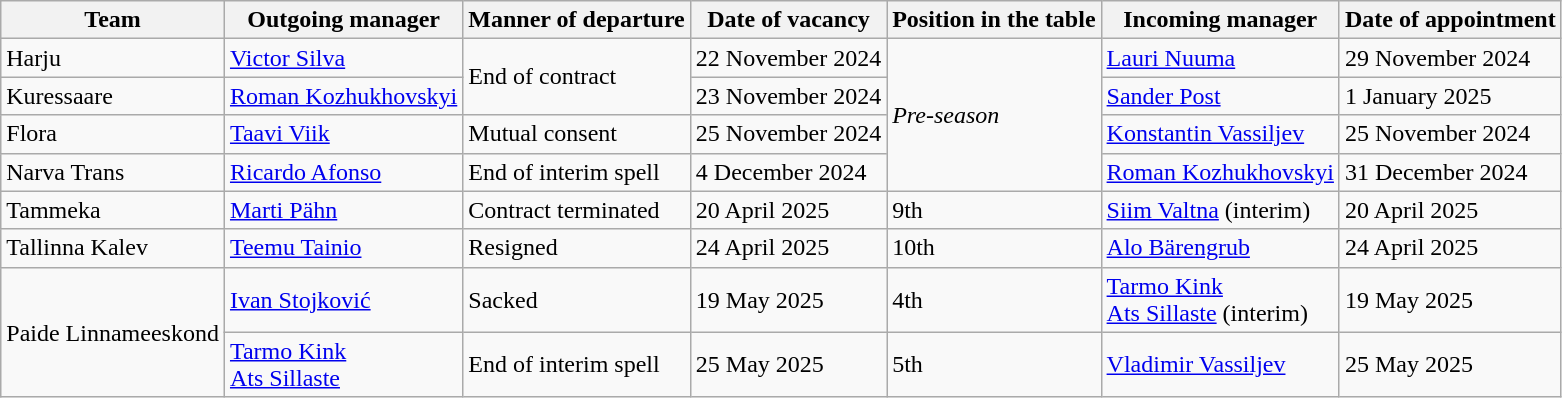<table class="wikitable">
<tr>
<th>Team</th>
<th>Outgoing manager</th>
<th>Manner of departure</th>
<th>Date of vacancy</th>
<th>Position in the table</th>
<th>Incoming manager</th>
<th>Date of appointment</th>
</tr>
<tr>
<td>Harju</td>
<td> <a href='#'>Victor Silva</a></td>
<td rowspan=2>End of contract</td>
<td>22 November 2024</td>
<td rowspan=4><em>Pre-season</em></td>
<td> <a href='#'>Lauri Nuuma</a></td>
<td>29 November 2024</td>
</tr>
<tr>
<td>Kuressaare</td>
<td> <a href='#'>Roman Kozhukhovskyi</a></td>
<td>23 November 2024</td>
<td> <a href='#'>Sander Post</a></td>
<td>1 January 2025</td>
</tr>
<tr>
<td>Flora</td>
<td> <a href='#'>Taavi Viik</a></td>
<td>Mutual consent</td>
<td>25 November 2024</td>
<td> <a href='#'>Konstantin Vassiljev</a></td>
<td>25 November 2024</td>
</tr>
<tr>
<td>Narva Trans</td>
<td> <a href='#'>Ricardo Afonso</a></td>
<td>End of interim spell</td>
<td>4 December 2024</td>
<td> <a href='#'>Roman Kozhukhovskyi</a></td>
<td>31 December 2024</td>
</tr>
<tr>
<td>Tammeka</td>
<td> <a href='#'>Marti Pähn</a></td>
<td>Contract terminated</td>
<td>20 April 2025</td>
<td>9th</td>
<td> <a href='#'>Siim Valtna</a> (interim)</td>
<td>20 April 2025</td>
</tr>
<tr>
<td>Tallinna Kalev</td>
<td> <a href='#'>Teemu Tainio</a></td>
<td>Resigned</td>
<td>24 April 2025</td>
<td>10th</td>
<td> <a href='#'>Alo Bärengrub</a></td>
<td>24 April 2025</td>
</tr>
<tr>
<td rowspan=2>Paide Linnameeskond</td>
<td> <a href='#'>Ivan Stojković</a></td>
<td>Sacked</td>
<td>19 May 2025</td>
<td>4th</td>
<td> <a href='#'>Tarmo Kink</a><br> <a href='#'>Ats Sillaste</a> (interim)</td>
<td>19 May 2025</td>
</tr>
<tr>
<td> <a href='#'>Tarmo Kink</a><br> <a href='#'>Ats Sillaste</a></td>
<td>End of interim spell</td>
<td>25 May 2025</td>
<td>5th</td>
<td> <a href='#'>Vladimir Vassiljev</a></td>
<td>25 May 2025</td>
</tr>
</table>
